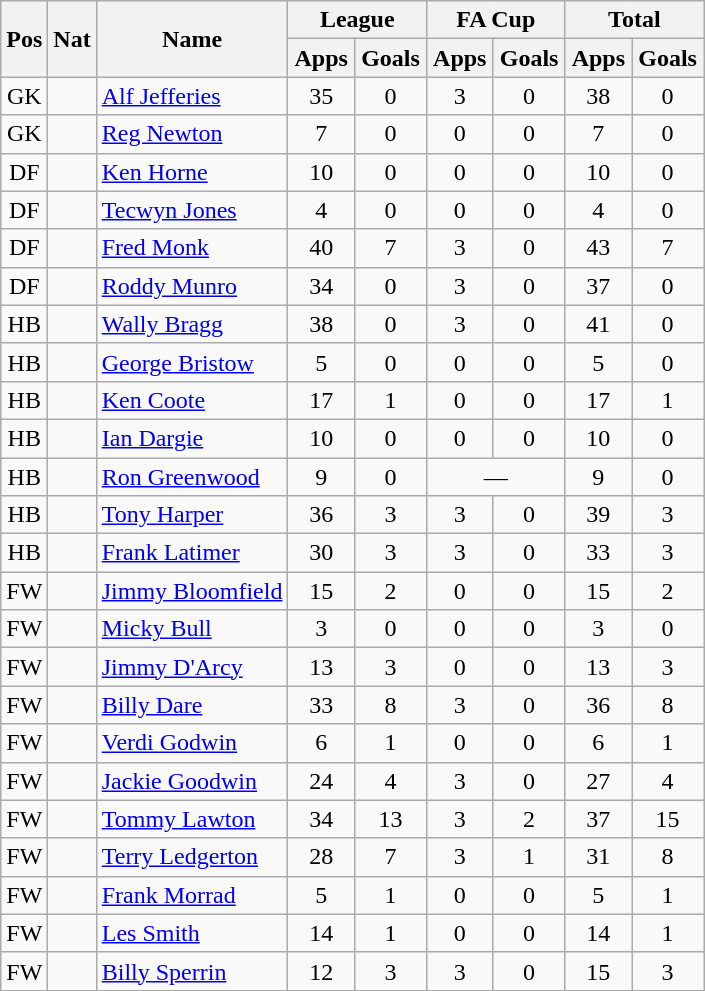<table class="wikitable" style="text-align:center">
<tr>
<th rowspan="2">Pos</th>
<th rowspan="2">Nat</th>
<th rowspan="2">Name</th>
<th colspan="2" style="width:85px;">League</th>
<th colspan="2" style="width:85px;">FA Cup</th>
<th colspan="2" style="width:85px;">Total</th>
</tr>
<tr>
<th>Apps</th>
<th>Goals</th>
<th>Apps</th>
<th>Goals</th>
<th>Apps</th>
<th>Goals</th>
</tr>
<tr>
<td>GK</td>
<td></td>
<td style="text-align:left;"><a href='#'>Alf Jefferies</a></td>
<td>35</td>
<td>0</td>
<td>3</td>
<td>0</td>
<td>38</td>
<td>0</td>
</tr>
<tr>
<td>GK</td>
<td></td>
<td style="text-align:left;"><a href='#'>Reg Newton</a></td>
<td>7</td>
<td>0</td>
<td>0</td>
<td>0</td>
<td>7</td>
<td>0</td>
</tr>
<tr>
<td>DF</td>
<td></td>
<td style="text-align:left;"><a href='#'>Ken Horne</a></td>
<td>10</td>
<td>0</td>
<td>0</td>
<td>0</td>
<td>10</td>
<td>0</td>
</tr>
<tr>
<td>DF</td>
<td></td>
<td style="text-align:left;"><a href='#'>Tecwyn Jones</a></td>
<td>4</td>
<td>0</td>
<td>0</td>
<td>0</td>
<td>4</td>
<td>0</td>
</tr>
<tr>
<td>DF</td>
<td></td>
<td style="text-align:left;"><a href='#'>Fred Monk</a></td>
<td>40</td>
<td>7</td>
<td>3</td>
<td>0</td>
<td>43</td>
<td>7</td>
</tr>
<tr>
<td>DF</td>
<td></td>
<td style="text-align:left;"><a href='#'>Roddy Munro</a></td>
<td>34</td>
<td>0</td>
<td>3</td>
<td>0</td>
<td>37</td>
<td>0</td>
</tr>
<tr>
<td>HB</td>
<td></td>
<td style="text-align:left;"><a href='#'>Wally Bragg</a></td>
<td>38</td>
<td>0</td>
<td>3</td>
<td>0</td>
<td>41</td>
<td>0</td>
</tr>
<tr>
<td>HB</td>
<td></td>
<td style="text-align:left;"><a href='#'>George Bristow</a></td>
<td>5</td>
<td>0</td>
<td>0</td>
<td>0</td>
<td>5</td>
<td>0</td>
</tr>
<tr>
<td>HB</td>
<td></td>
<td style="text-align:left;"><a href='#'>Ken Coote</a></td>
<td>17</td>
<td>1</td>
<td>0</td>
<td>0</td>
<td>17</td>
<td>1</td>
</tr>
<tr>
<td>HB</td>
<td></td>
<td style="text-align:left;"><a href='#'>Ian Dargie</a></td>
<td>10</td>
<td>0</td>
<td>0</td>
<td>0</td>
<td>10</td>
<td>0</td>
</tr>
<tr>
<td>HB</td>
<td></td>
<td style="text-align:left;"><a href='#'>Ron Greenwood</a></td>
<td>9</td>
<td>0</td>
<td colspan="2">—</td>
<td>9</td>
<td>0</td>
</tr>
<tr>
<td>HB</td>
<td></td>
<td style="text-align:left;"><a href='#'>Tony Harper</a></td>
<td>36</td>
<td>3</td>
<td>3</td>
<td>0</td>
<td>39</td>
<td>3</td>
</tr>
<tr>
<td>HB</td>
<td></td>
<td style="text-align:left;"><a href='#'>Frank Latimer</a></td>
<td>30</td>
<td>3</td>
<td>3</td>
<td>0</td>
<td>33</td>
<td>3</td>
</tr>
<tr>
<td>FW</td>
<td></td>
<td style="text-align:left;"><a href='#'>Jimmy Bloomfield</a></td>
<td>15</td>
<td>2</td>
<td>0</td>
<td>0</td>
<td>15</td>
<td>2</td>
</tr>
<tr>
<td>FW</td>
<td></td>
<td style="text-align:left;"><a href='#'>Micky Bull</a></td>
<td>3</td>
<td>0</td>
<td>0</td>
<td>0</td>
<td>3</td>
<td>0</td>
</tr>
<tr>
<td>FW</td>
<td></td>
<td style="text-align:left;"><a href='#'>Jimmy D'Arcy</a></td>
<td>13</td>
<td>3</td>
<td>0</td>
<td>0</td>
<td>13</td>
<td>3</td>
</tr>
<tr>
<td>FW</td>
<td></td>
<td style="text-align:left;"><a href='#'>Billy Dare</a></td>
<td>33</td>
<td>8</td>
<td>3</td>
<td>0</td>
<td>36</td>
<td>8</td>
</tr>
<tr>
<td>FW</td>
<td></td>
<td style="text-align:left;"><a href='#'>Verdi Godwin</a></td>
<td>6</td>
<td>1</td>
<td>0</td>
<td>0</td>
<td>6</td>
<td>1</td>
</tr>
<tr>
<td>FW</td>
<td></td>
<td style="text-align:left;"><a href='#'>Jackie Goodwin</a></td>
<td>24</td>
<td>4</td>
<td>3</td>
<td>0</td>
<td>27</td>
<td>4</td>
</tr>
<tr>
<td>FW</td>
<td></td>
<td style="text-align:left;"><a href='#'>Tommy Lawton</a></td>
<td>34</td>
<td>13</td>
<td>3</td>
<td>2</td>
<td>37</td>
<td>15</td>
</tr>
<tr>
<td>FW</td>
<td></td>
<td style="text-align:left;"><a href='#'>Terry Ledgerton</a></td>
<td>28</td>
<td>7</td>
<td>3</td>
<td>1</td>
<td>31</td>
<td>8</td>
</tr>
<tr>
<td>FW</td>
<td></td>
<td style="text-align:left;"><a href='#'>Frank Morrad</a></td>
<td>5</td>
<td>1</td>
<td>0</td>
<td>0</td>
<td>5</td>
<td>1</td>
</tr>
<tr>
<td>FW</td>
<td></td>
<td style="text-align:left;"><a href='#'>Les Smith</a></td>
<td>14</td>
<td>1</td>
<td>0</td>
<td>0</td>
<td>14</td>
<td>1</td>
</tr>
<tr>
<td>FW</td>
<td></td>
<td style="text-align:left;"><a href='#'>Billy Sperrin</a></td>
<td>12</td>
<td>3</td>
<td>3</td>
<td>0</td>
<td>15</td>
<td>3</td>
</tr>
</table>
